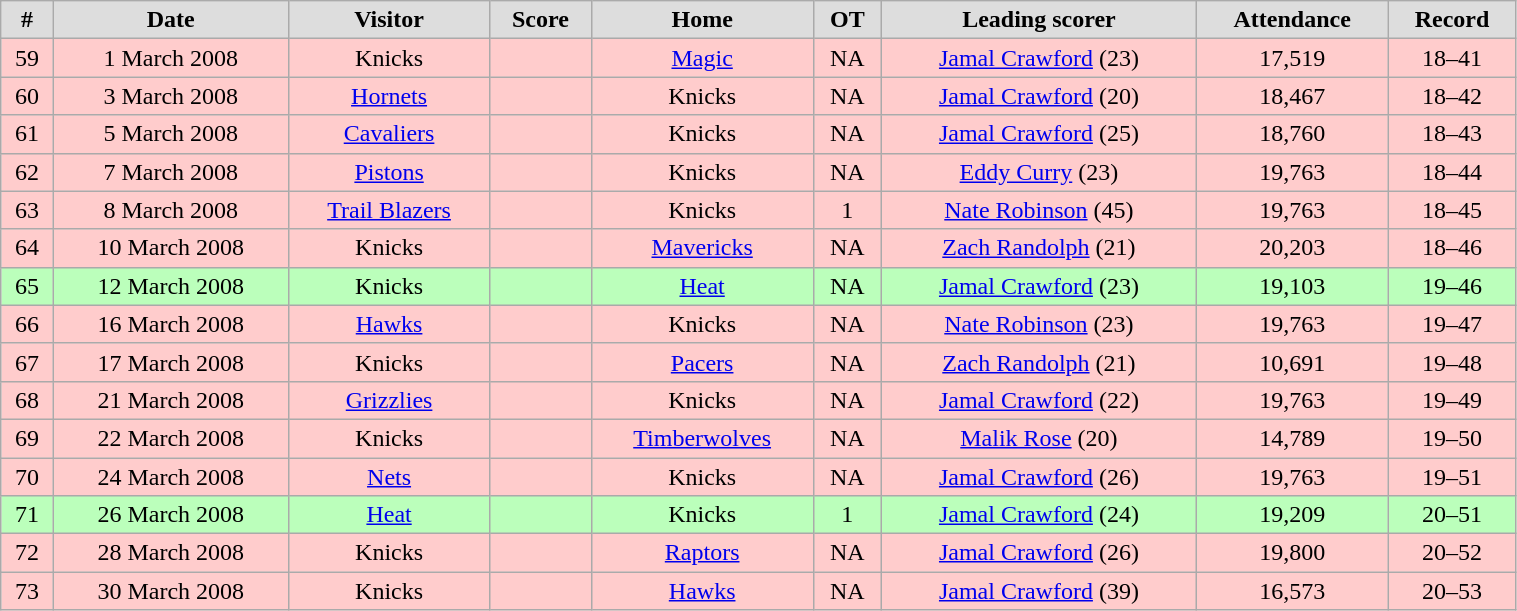<table class="wikitable" width="80%">
<tr align="center"  bgcolor="#dddddd">
<td><strong>#</strong></td>
<td><strong>Date</strong></td>
<td><strong>Visitor</strong></td>
<td><strong>Score</strong></td>
<td><strong>Home</strong></td>
<td><strong>OT</strong></td>
<td><strong>Leading scorer</strong></td>
<td><strong>Attendance</strong></td>
<td><strong>Record</strong></td>
</tr>
<tr align="center" bgcolor="#ffcccc">
<td>59</td>
<td>1 March 2008</td>
<td>Knicks</td>
<td></td>
<td><a href='#'>Magic</a></td>
<td>NA</td>
<td><a href='#'>Jamal Crawford</a> (23)</td>
<td>17,519</td>
<td>18–41</td>
</tr>
<tr align="center" bgcolor="#ffcccc">
<td>60</td>
<td>3 March 2008</td>
<td><a href='#'>Hornets</a></td>
<td></td>
<td>Knicks</td>
<td>NA</td>
<td><a href='#'>Jamal Crawford</a> (20)</td>
<td>18,467</td>
<td>18–42</td>
</tr>
<tr align="center" bgcolor="#ffcccc">
<td>61</td>
<td>5 March 2008</td>
<td><a href='#'>Cavaliers</a></td>
<td></td>
<td>Knicks</td>
<td>NA</td>
<td><a href='#'>Jamal Crawford</a> (25)</td>
<td>18,760</td>
<td>18–43</td>
</tr>
<tr align="center" bgcolor="#ffcccc">
<td>62</td>
<td>7 March 2008</td>
<td><a href='#'>Pistons</a></td>
<td></td>
<td>Knicks</td>
<td>NA</td>
<td><a href='#'>Eddy Curry</a> (23)</td>
<td>19,763</td>
<td>18–44</td>
</tr>
<tr align="center" bgcolor="#ffcccc">
<td>63</td>
<td>8 March 2008</td>
<td><a href='#'>Trail Blazers</a></td>
<td></td>
<td>Knicks</td>
<td>1</td>
<td><a href='#'>Nate Robinson</a> (45)</td>
<td>19,763</td>
<td>18–45</td>
</tr>
<tr align="center" bgcolor="#ffcccc">
<td>64</td>
<td>10 March 2008</td>
<td>Knicks</td>
<td></td>
<td><a href='#'>Mavericks</a></td>
<td>NA</td>
<td><a href='#'>Zach Randolph</a> (21)</td>
<td>20,203</td>
<td>18–46</td>
</tr>
<tr align="center" bgcolor="#bbffbb">
<td>65</td>
<td>12 March 2008</td>
<td>Knicks</td>
<td></td>
<td><a href='#'>Heat</a></td>
<td>NA</td>
<td><a href='#'>Jamal Crawford</a> (23)</td>
<td>19,103</td>
<td>19–46</td>
</tr>
<tr align="center" bgcolor="#ffcccc">
<td>66</td>
<td>16 March 2008</td>
<td><a href='#'>Hawks</a></td>
<td></td>
<td>Knicks</td>
<td>NA</td>
<td><a href='#'>Nate Robinson</a> (23)</td>
<td>19,763</td>
<td>19–47</td>
</tr>
<tr align="center" bgcolor="#ffcccc">
<td>67</td>
<td>17 March 2008</td>
<td>Knicks</td>
<td></td>
<td><a href='#'>Pacers</a></td>
<td>NA</td>
<td><a href='#'>Zach Randolph</a> (21)</td>
<td>10,691</td>
<td>19–48</td>
</tr>
<tr align="center" bgcolor="#ffcccc">
<td>68</td>
<td>21 March 2008</td>
<td><a href='#'>Grizzlies</a></td>
<td></td>
<td>Knicks</td>
<td>NA</td>
<td><a href='#'>Jamal Crawford</a> (22)</td>
<td>19,763</td>
<td>19–49</td>
</tr>
<tr align="center" bgcolor="#ffcccc">
<td>69</td>
<td>22 March 2008</td>
<td>Knicks</td>
<td></td>
<td><a href='#'>Timberwolves</a></td>
<td>NA</td>
<td><a href='#'>Malik Rose</a> (20)</td>
<td>14,789</td>
<td>19–50</td>
</tr>
<tr align="center" bgcolor="#ffcccc">
<td>70</td>
<td>24 March 2008</td>
<td><a href='#'>Nets</a></td>
<td></td>
<td>Knicks</td>
<td>NA</td>
<td><a href='#'>Jamal Crawford</a> (26)</td>
<td>19,763</td>
<td>19–51</td>
</tr>
<tr align="center" bgcolor="#bbffbb">
<td>71</td>
<td>26 March 2008</td>
<td><a href='#'>Heat</a></td>
<td></td>
<td>Knicks</td>
<td>1</td>
<td><a href='#'>Jamal Crawford</a> (24)</td>
<td>19,209</td>
<td>20–51</td>
</tr>
<tr align="center" bgcolor="#ffcccc">
<td>72</td>
<td>28 March 2008</td>
<td>Knicks</td>
<td></td>
<td><a href='#'>Raptors</a></td>
<td>NA</td>
<td><a href='#'>Jamal Crawford</a> (26)</td>
<td>19,800</td>
<td>20–52</td>
</tr>
<tr align="center" bgcolor="#ffcccc">
<td>73</td>
<td>30 March 2008</td>
<td>Knicks</td>
<td></td>
<td><a href='#'>Hawks</a></td>
<td>NA</td>
<td><a href='#'>Jamal Crawford</a> (39)</td>
<td>16,573</td>
<td>20–53</td>
</tr>
</table>
